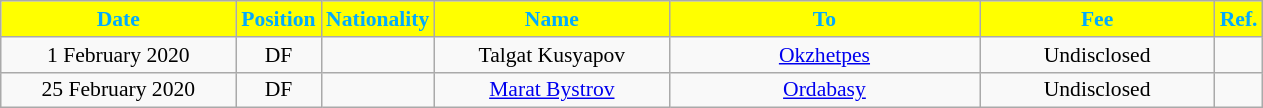<table class="wikitable"  style="text-align:center; font-size:90%; ">
<tr>
<th style="background:#ffff00; color:#00AAFF; width:150px;">Date</th>
<th style="background:#ffff00; color:#00AAFF; width:50px;">Position</th>
<th style="background:#ffff00; color:#00AAFF; width:50px;">Nationality</th>
<th style="background:#ffff00; color:#00AAFF; width:150px;">Name</th>
<th style="background:#ffff00; color:#00AAFF; width:200px;">To</th>
<th style="background:#ffff00; color:#00AAFF; width:150px;">Fee</th>
<th style="background:#ffff00; color:#00AAFF; width:25px;">Ref.</th>
</tr>
<tr>
<td>1 February 2020</td>
<td>DF</td>
<td></td>
<td>Talgat Kusyapov</td>
<td><a href='#'>Okzhetpes</a></td>
<td>Undisclosed</td>
<td></td>
</tr>
<tr>
<td>25 February 2020</td>
<td>DF</td>
<td></td>
<td><a href='#'>Marat Bystrov</a></td>
<td><a href='#'>Ordabasy</a></td>
<td>Undisclosed</td>
<td></td>
</tr>
</table>
